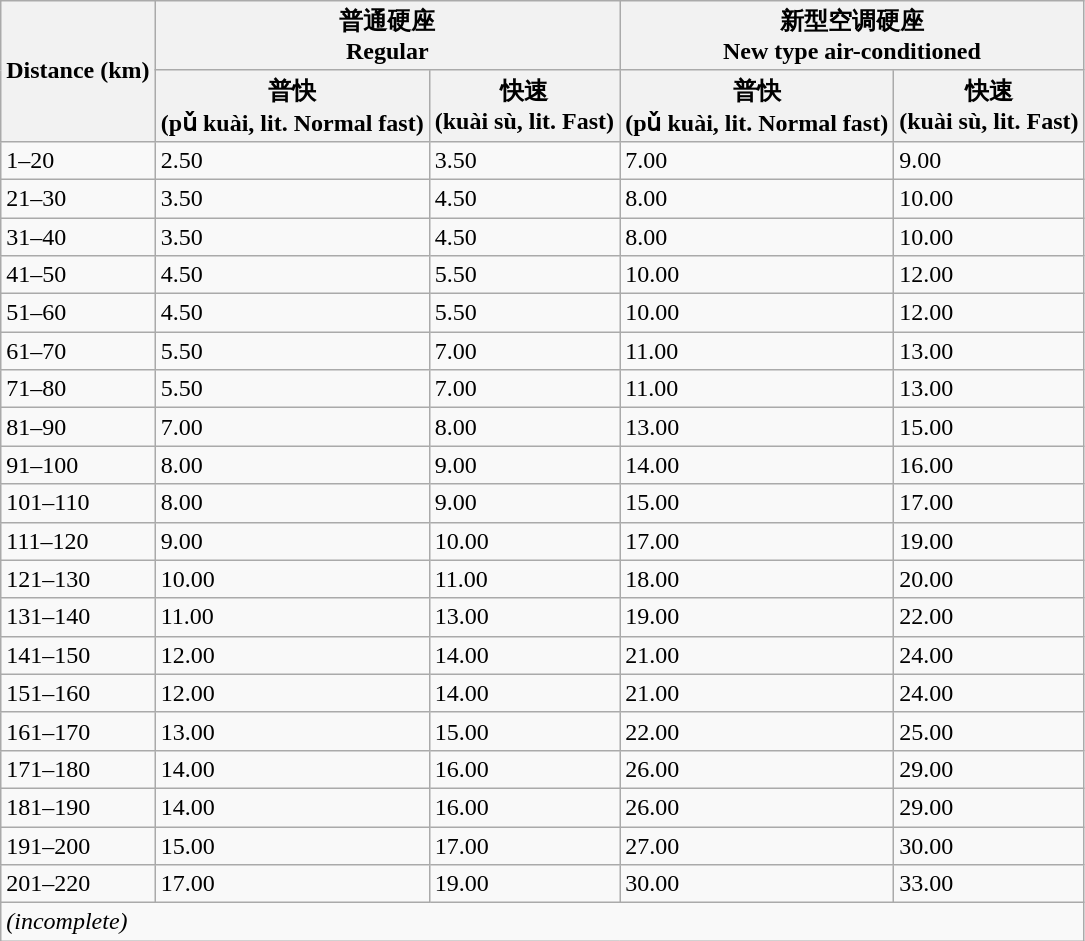<table class="wikitable">
<tr>
<th rowspan="2">Distance (km)</th>
<th colspan="2">普通硬座<br>Regular</th>
<th colspan="2">新型空调硬座<br>New type air-conditioned</th>
</tr>
<tr>
<th>普快<br>(pǔ kuài, lit. Normal fast)</th>
<th>快速<br>(kuài sù, lit. Fast)</th>
<th>普快<br>(pǔ kuài, lit. Normal fast)</th>
<th>快速<br>(kuài sù, lit. Fast)</th>
</tr>
<tr>
<td>1–20</td>
<td>2.50</td>
<td>3.50</td>
<td>7.00</td>
<td>9.00</td>
</tr>
<tr>
<td>21–30</td>
<td>3.50</td>
<td>4.50</td>
<td>8.00</td>
<td>10.00</td>
</tr>
<tr>
<td>31–40</td>
<td>3.50</td>
<td>4.50</td>
<td>8.00</td>
<td>10.00</td>
</tr>
<tr>
<td>41–50</td>
<td>4.50</td>
<td>5.50</td>
<td>10.00</td>
<td>12.00</td>
</tr>
<tr>
<td>51–60</td>
<td>4.50</td>
<td>5.50</td>
<td>10.00</td>
<td>12.00</td>
</tr>
<tr>
<td>61–70</td>
<td>5.50</td>
<td>7.00</td>
<td>11.00</td>
<td>13.00</td>
</tr>
<tr>
<td>71–80</td>
<td>5.50</td>
<td>7.00</td>
<td>11.00</td>
<td>13.00</td>
</tr>
<tr>
<td>81–90</td>
<td>7.00</td>
<td>8.00</td>
<td>13.00</td>
<td>15.00</td>
</tr>
<tr>
<td>91–100</td>
<td>8.00</td>
<td>9.00</td>
<td>14.00</td>
<td>16.00</td>
</tr>
<tr>
<td>101–110</td>
<td>8.00</td>
<td>9.00</td>
<td>15.00</td>
<td>17.00</td>
</tr>
<tr>
<td>111–120</td>
<td>9.00</td>
<td>10.00</td>
<td>17.00</td>
<td>19.00</td>
</tr>
<tr>
<td>121–130</td>
<td>10.00</td>
<td>11.00</td>
<td>18.00</td>
<td>20.00</td>
</tr>
<tr>
<td>131–140</td>
<td>11.00</td>
<td>13.00</td>
<td>19.00</td>
<td>22.00</td>
</tr>
<tr>
<td>141–150</td>
<td>12.00</td>
<td>14.00</td>
<td>21.00</td>
<td>24.00</td>
</tr>
<tr>
<td>151–160</td>
<td>12.00</td>
<td>14.00</td>
<td>21.00</td>
<td>24.00</td>
</tr>
<tr>
<td>161–170</td>
<td>13.00</td>
<td>15.00</td>
<td>22.00</td>
<td>25.00</td>
</tr>
<tr>
<td>171–180</td>
<td>14.00</td>
<td>16.00</td>
<td>26.00</td>
<td>29.00</td>
</tr>
<tr>
<td>181–190</td>
<td>14.00</td>
<td>16.00</td>
<td>26.00</td>
<td>29.00</td>
</tr>
<tr>
<td>191–200</td>
<td>15.00</td>
<td>17.00</td>
<td>27.00</td>
<td>30.00</td>
</tr>
<tr>
<td>201–220</td>
<td>17.00</td>
<td>19.00</td>
<td>30.00</td>
<td>33.00</td>
</tr>
<tr>
<td colspan="5"><em>(incomplete)</em></td>
</tr>
</table>
